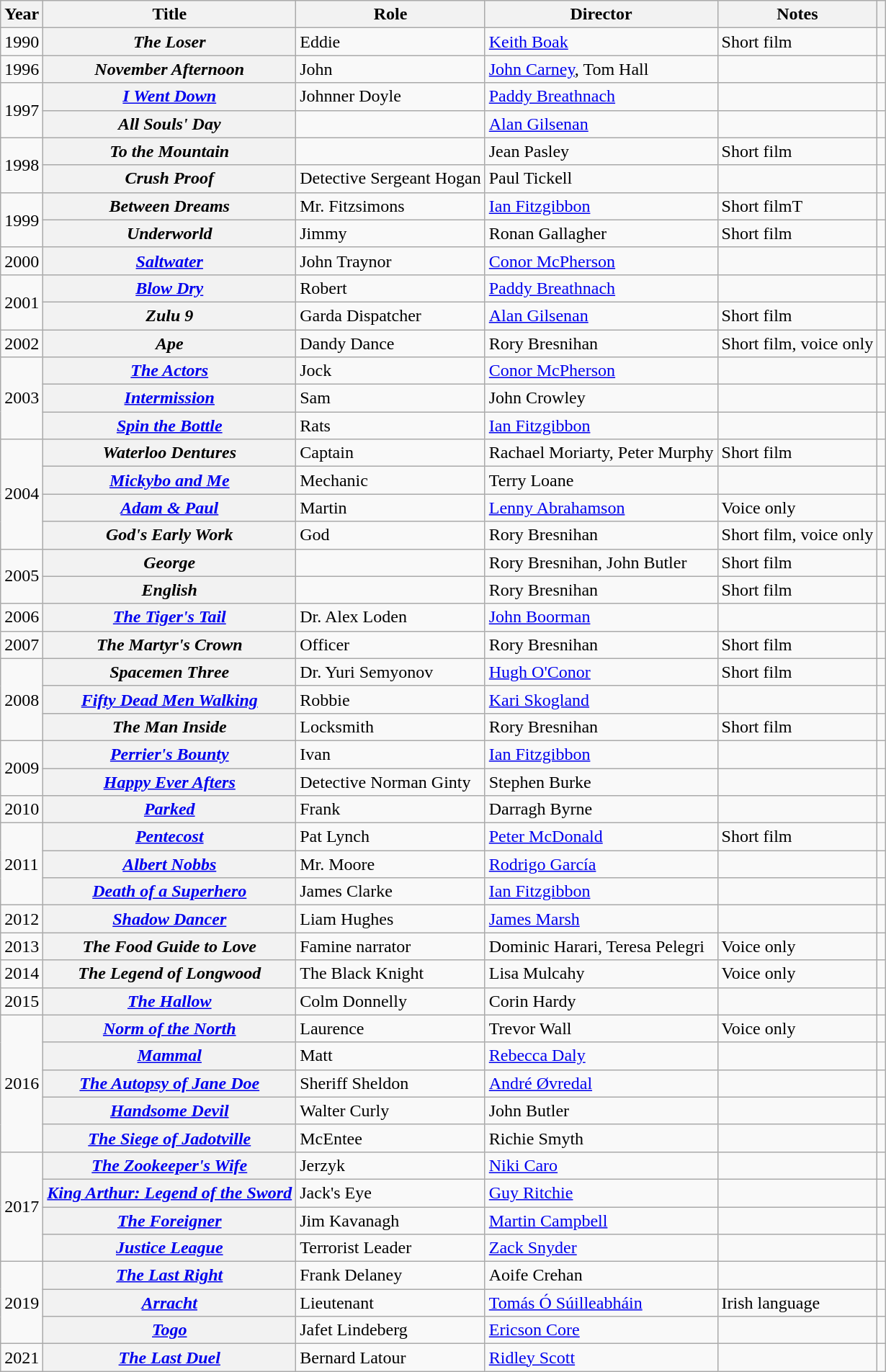<table class="wikitable plainrowheaders sortable">
<tr>
<th scope="col">Year</th>
<th scope="col">Title</th>
<th scope="col">Role</th>
<th scope="col">Director</th>
<th scope="col" class="unsortable">Notes</th>
<th scope="col" class="unsortable"></th>
</tr>
<tr>
<td>1990</td>
<th scope=row><em>The Loser</em></th>
<td>Eddie</td>
<td><a href='#'>Keith Boak</a></td>
<td>Short film</td>
<td style="text-align:center;"></td>
</tr>
<tr>
<td>1996</td>
<th scope=row><em>November Afternoon</em></th>
<td>John</td>
<td><a href='#'>John Carney</a>, Tom Hall</td>
<td></td>
<td style="text-align:center;"></td>
</tr>
<tr>
<td rowspan=2>1997</td>
<th scope=row><em><a href='#'>I Went Down</a></em></th>
<td>Johnner Doyle</td>
<td><a href='#'>Paddy Breathnach</a></td>
<td></td>
<td style="text-align:center;"></td>
</tr>
<tr>
<th scope=row><em>All Souls' Day</em></th>
<td></td>
<td><a href='#'>Alan Gilsenan</a></td>
<td></td>
<td style="text-align:center;"></td>
</tr>
<tr>
<td rowspan=2>1998</td>
<th scope=row><em>To the Mountain</em></th>
<td></td>
<td>Jean Pasley</td>
<td>Short film</td>
<td style="text-align:center;"></td>
</tr>
<tr>
<th scope=row><em>Crush Proof</em></th>
<td>Detective Sergeant Hogan</td>
<td>Paul Tickell</td>
<td></td>
<td style="text-align:center;"></td>
</tr>
<tr>
<td rowspan=2>1999</td>
<th scope=row><em>Between Dreams</em></th>
<td>Mr. Fitzsimons</td>
<td><a href='#'>Ian Fitzgibbon</a></td>
<td>Short filmT</td>
<td style="text-align:center;"></td>
</tr>
<tr>
<th scope=row><em>Underworld</em></th>
<td>Jimmy</td>
<td>Ronan Gallagher</td>
<td>Short film</td>
<td style="text-align:center;"></td>
</tr>
<tr>
<td>2000</td>
<th scope=row><em><a href='#'>Saltwater</a></em></th>
<td>John Traynor</td>
<td><a href='#'>Conor McPherson</a></td>
<td></td>
<td style="text-align:center;"></td>
</tr>
<tr>
<td rowspan=2>2001</td>
<th scope=row><em><a href='#'>Blow Dry</a></em></th>
<td>Robert</td>
<td><a href='#'>Paddy Breathnach</a></td>
<td></td>
<td style="text-align:center;"></td>
</tr>
<tr>
<th scope=row><em>Zulu 9</em></th>
<td>Garda Dispatcher</td>
<td><a href='#'>Alan Gilsenan</a></td>
<td>Short film</td>
<td style="text-align:center;"></td>
</tr>
<tr>
<td>2002</td>
<th scope=row><em>Ape</em></th>
<td>Dandy Dance</td>
<td>Rory Bresnihan</td>
<td>Short film, voice only</td>
<td style="text-align:center;"></td>
</tr>
<tr>
<td rowspan=3>2003</td>
<th scope=row><em><a href='#'>The Actors</a></em></th>
<td>Jock</td>
<td><a href='#'>Conor McPherson</a></td>
<td></td>
<td style="text-align:center;"></td>
</tr>
<tr>
<th scope=row><em><a href='#'>Intermission</a></em></th>
<td>Sam</td>
<td>John Crowley</td>
<td></td>
<td style="text-align:center;"></td>
</tr>
<tr>
<th scope=row><em><a href='#'>Spin the Bottle</a></em></th>
<td>Rats</td>
<td><a href='#'>Ian Fitzgibbon</a></td>
<td></td>
<td style="text-align:center;"></td>
</tr>
<tr>
<td rowspan=4>2004</td>
<th scope=row><em>Waterloo Dentures</em></th>
<td>Captain</td>
<td>Rachael Moriarty, Peter Murphy</td>
<td>Short film</td>
<td style="text-align:center;"></td>
</tr>
<tr>
<th scope=row><em><a href='#'>Mickybo and Me</a></em></th>
<td>Mechanic</td>
<td>Terry Loane</td>
<td></td>
<td style="text-align:center;"></td>
</tr>
<tr>
<th scope=row><em><a href='#'>Adam & Paul</a></em></th>
<td>Martin</td>
<td><a href='#'>Lenny Abrahamson</a></td>
<td>Voice only</td>
<td style="text-align:center;"></td>
</tr>
<tr>
<th scope=row><em>God's Early Work</em></th>
<td>God</td>
<td>Rory Bresnihan</td>
<td>Short film, voice only</td>
<td style="text-align:center;"></td>
</tr>
<tr>
<td rowspan=2>2005</td>
<th scope=row><em>George</em></th>
<td></td>
<td>Rory Bresnihan, John Butler</td>
<td>Short film</td>
<td style="text-align:center;"></td>
</tr>
<tr>
<th scope=row><em>English</em></th>
<td></td>
<td>Rory Bresnihan</td>
<td>Short film</td>
<td style="text-align:center;"></td>
</tr>
<tr>
<td>2006</td>
<th scope=row><em><a href='#'>The Tiger's Tail</a></em></th>
<td>Dr. Alex Loden</td>
<td><a href='#'>John Boorman</a></td>
<td></td>
<td style="text-align:center;"></td>
</tr>
<tr>
<td>2007</td>
<th scope=row><em>The Martyr's Crown</em></th>
<td>Officer</td>
<td>Rory Bresnihan</td>
<td>Short film</td>
<td style="text-align:center;"></td>
</tr>
<tr>
<td rowspan=3>2008</td>
<th scope=row><em>Spacemen Three</em></th>
<td>Dr. Yuri Semyonov</td>
<td><a href='#'>Hugh O'Conor</a></td>
<td>Short film</td>
<td style="text-align:center;"></td>
</tr>
<tr>
<th scope=row><em><a href='#'>Fifty Dead Men Walking</a></em></th>
<td>Robbie</td>
<td><a href='#'>Kari Skogland</a></td>
<td></td>
<td style="text-align:center;"></td>
</tr>
<tr>
<th scope=row><em>The Man Inside</em></th>
<td>Locksmith</td>
<td>Rory Bresnihan</td>
<td>Short film</td>
<td style="text-align:center;"></td>
</tr>
<tr>
<td rowspan=2>2009</td>
<th scope=row><em><a href='#'>Perrier's Bounty</a></em></th>
<td>Ivan</td>
<td><a href='#'>Ian Fitzgibbon</a></td>
<td></td>
<td style="text-align:center;"></td>
</tr>
<tr>
<th scope=row><em><a href='#'>Happy Ever Afters</a></em></th>
<td>Detective Norman Ginty</td>
<td>Stephen Burke</td>
<td></td>
<td style="text-align:center;"></td>
</tr>
<tr>
<td>2010</td>
<th scope=row><em><a href='#'>Parked</a></em></th>
<td>Frank</td>
<td>Darragh Byrne</td>
<td></td>
<td style="text-align:center;"></td>
</tr>
<tr>
<td rowspan=3>2011</td>
<th scope=row><em><a href='#'>Pentecost</a></em></th>
<td>Pat Lynch</td>
<td><a href='#'>Peter McDonald</a></td>
<td>Short film</td>
<td style="text-align:center;"></td>
</tr>
<tr>
<th scope=row><em><a href='#'>Albert Nobbs</a></em></th>
<td>Mr. Moore</td>
<td><a href='#'>Rodrigo García</a></td>
<td></td>
<td style="text-align:center;"></td>
</tr>
<tr>
<th scope=row><em><a href='#'>Death of a Superhero</a></em></th>
<td>James Clarke</td>
<td><a href='#'>Ian Fitzgibbon</a></td>
<td></td>
<td style="text-align:center;"></td>
</tr>
<tr>
<td>2012</td>
<th scope=row><em><a href='#'>Shadow Dancer</a></em></th>
<td>Liam Hughes</td>
<td><a href='#'>James Marsh</a></td>
<td></td>
<td style="text-align:center;"></td>
</tr>
<tr>
<td>2013</td>
<th scope=row><em>The Food Guide to Love</em></th>
<td>Famine narrator</td>
<td>Dominic Harari, Teresa Pelegri</td>
<td>Voice only</td>
<td style="text-align:center;"></td>
</tr>
<tr>
<td>2014</td>
<th scope=row><em>The Legend of Longwood</em></th>
<td>The Black Knight</td>
<td>Lisa Mulcahy</td>
<td>Voice only</td>
<td style="text-align:center;"></td>
</tr>
<tr>
<td>2015</td>
<th scope=row><em><a href='#'>The Hallow</a></em></th>
<td>Colm Donnelly</td>
<td>Corin Hardy</td>
<td></td>
<td style="text-align:center;"></td>
</tr>
<tr>
<td rowspan=5>2016</td>
<th scope=row><em><a href='#'>Norm of the North</a></em></th>
<td>Laurence</td>
<td>Trevor Wall</td>
<td>Voice only</td>
<td style="text-align:center;"></td>
</tr>
<tr>
<th scope=row><em><a href='#'>Mammal</a></em></th>
<td>Matt</td>
<td><a href='#'>Rebecca Daly</a></td>
<td></td>
<td style="text-align:center;"></td>
</tr>
<tr>
<th scope=row><em><a href='#'>The Autopsy of Jane Doe</a></em></th>
<td>Sheriff Sheldon</td>
<td><a href='#'>André Øvredal</a></td>
<td></td>
<td style="text-align:center;"></td>
</tr>
<tr>
<th scope=row><em><a href='#'>Handsome Devil</a></em></th>
<td>Walter Curly</td>
<td>John Butler</td>
<td></td>
<td style="text-align:center;"></td>
</tr>
<tr>
<th scope=row><em><a href='#'>The Siege of Jadotville</a></em></th>
<td>McEntee</td>
<td>Richie Smyth</td>
<td></td>
<td style="text-align:center;"></td>
</tr>
<tr>
<td rowspan=4>2017</td>
<th scope=row><em><a href='#'>The Zookeeper's Wife</a></em></th>
<td>Jerzyk</td>
<td><a href='#'>Niki Caro</a></td>
<td></td>
<td style="text-align:center;"></td>
</tr>
<tr>
<th scope=row><em><a href='#'>King Arthur: Legend of the Sword</a></em></th>
<td>Jack's Eye</td>
<td><a href='#'>Guy Ritchie</a></td>
<td></td>
<td style="text-align:center;"></td>
</tr>
<tr>
<th scope=row><em><a href='#'>The Foreigner</a></em></th>
<td>Jim Kavanagh</td>
<td><a href='#'>Martin Campbell</a></td>
<td></td>
<td style="text-align:center;"></td>
</tr>
<tr>
<th scope=row><em><a href='#'>Justice League</a></em></th>
<td>Terrorist Leader</td>
<td><a href='#'>Zack Snyder</a></td>
<td></td>
<td></td>
</tr>
<tr>
<td rowspan=3>2019</td>
<th scope=row><em><a href='#'>The Last Right</a></em></th>
<td>Frank Delaney</td>
<td>Aoife Crehan</td>
<td></td>
</tr>
<tr>
<th scope=row><em><a href='#'>Arracht</a></em></th>
<td>Lieutenant</td>
<td><a href='#'>Tomás Ó Súilleabháin</a></td>
<td>Irish language</td>
<td></td>
</tr>
<tr>
<th scope=row><em><a href='#'>Togo</a></em></th>
<td>Jafet Lindeberg</td>
<td><a href='#'>Ericson Core</a></td>
<td></td>
<td></td>
</tr>
<tr>
<td>2021</td>
<th scope=row><em><a href='#'>The Last Duel</a></em></th>
<td>Bernard Latour</td>
<td><a href='#'>Ridley Scott</a></td>
<td></td>
<td></td>
</tr>
</table>
